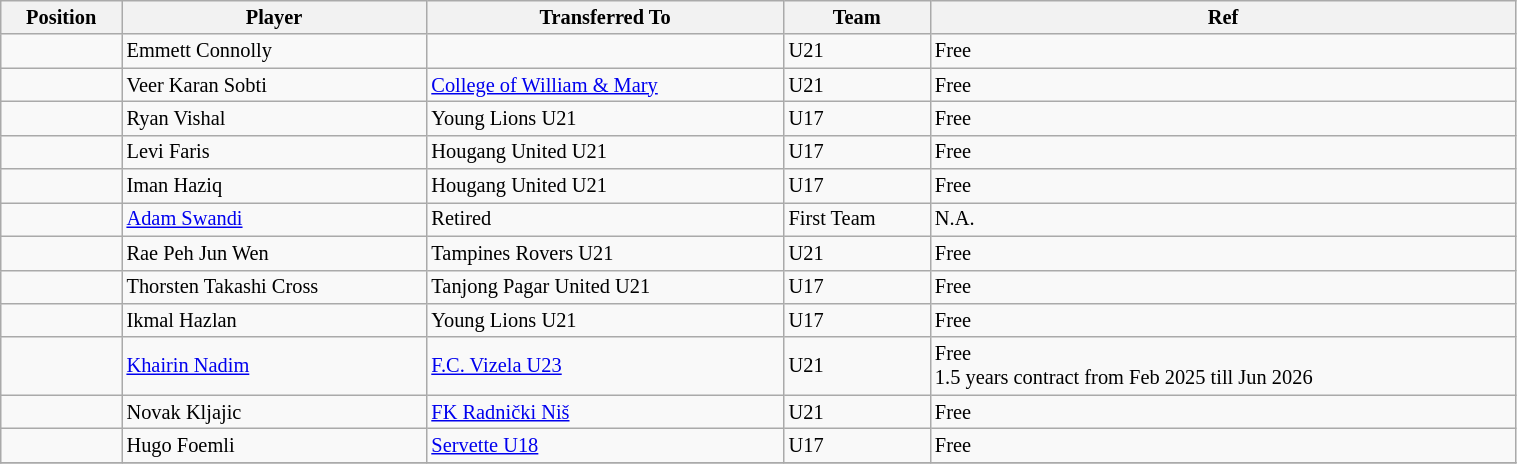<table class="wikitable sortable" style="width:80%; text-align:center; font-size:85%; text-align:left;">
<tr>
<th>Position</th>
<th>Player</th>
<th>Transferred To</th>
<th>Team</th>
<th>Ref</th>
</tr>
<tr>
<td></td>
<td> Emmett Connolly</td>
<td></td>
<td>U21</td>
<td>Free</td>
</tr>
<tr>
<td></td>
<td> Veer Karan Sobti</td>
<td> <a href='#'>College of William & Mary</a></td>
<td>U21</td>
<td>Free</td>
</tr>
<tr>
<td></td>
<td> Ryan Vishal</td>
<td> Young Lions U21</td>
<td>U17</td>
<td>Free</td>
</tr>
<tr>
<td></td>
<td> Levi Faris</td>
<td> Hougang United U21</td>
<td>U17</td>
<td>Free</td>
</tr>
<tr>
<td></td>
<td> Iman Haziq</td>
<td> Hougang United U21</td>
<td>U17</td>
<td>Free</td>
</tr>
<tr>
<td></td>
<td> <a href='#'>Adam Swandi</a></td>
<td>Retired</td>
<td>First Team</td>
<td>N.A.</td>
</tr>
<tr>
<td></td>
<td> Rae Peh Jun Wen</td>
<td> Tampines Rovers U21</td>
<td>U21</td>
<td>Free</td>
</tr>
<tr>
<td></td>
<td> Thorsten Takashi Cross</td>
<td> Tanjong Pagar United U21</td>
<td>U17</td>
<td>Free</td>
</tr>
<tr>
<td></td>
<td> Ikmal Hazlan</td>
<td> Young Lions U21</td>
<td>U17</td>
<td>Free</td>
</tr>
<tr>
<td></td>
<td> <a href='#'>Khairin Nadim</a></td>
<td> <a href='#'>F.C. Vizela U23</a></td>
<td>U21</td>
<td>Free <br> 1.5 years contract from Feb 2025 till Jun 2026  </td>
</tr>
<tr>
<td></td>
<td> Novak Kljajic</td>
<td> <a href='#'>FK Radnički Niš</a></td>
<td>U21</td>
<td>Free</td>
</tr>
<tr>
<td></td>
<td> Hugo Foemli</td>
<td> <a href='#'>Servette U18</a></td>
<td>U17</td>
<td>Free</td>
</tr>
<tr>
</tr>
</table>
